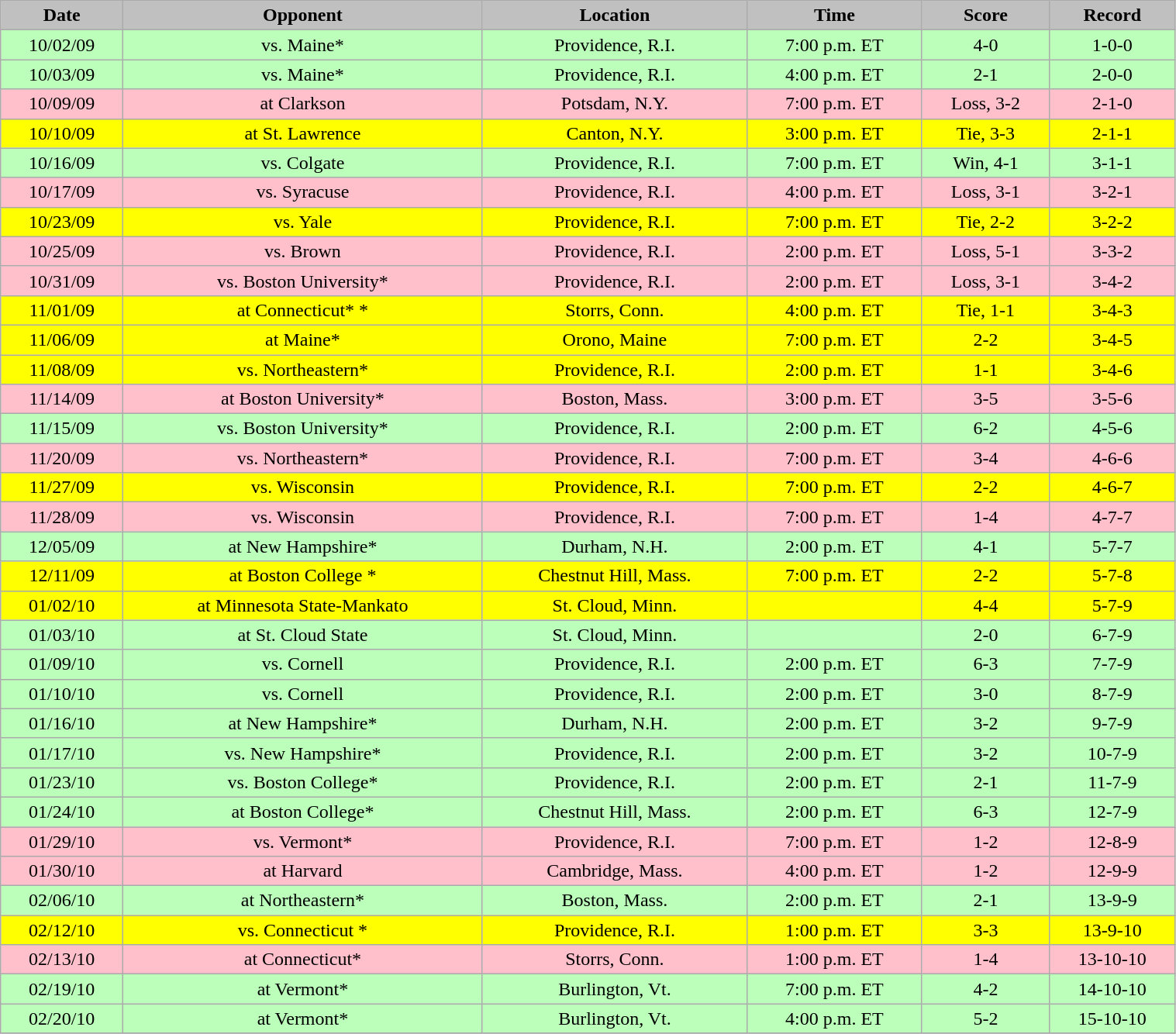<table class="wikitable" width="80%">
<tr align="center"  style=" background:silver;color:black;">
<td><strong>Date</strong></td>
<td><strong>Opponent</strong></td>
<td><strong>Location</strong></td>
<td><strong>Time</strong></td>
<td><strong>Score</strong></td>
<td><strong>Record</strong></td>
</tr>
<tr align="center" bgcolor="bbffbb">
<td>10/02/09</td>
<td>vs. Maine*</td>
<td>Providence, R.I.</td>
<td>7:00 p.m. ET</td>
<td>4-0</td>
<td>1-0-0</td>
</tr>
<tr align="center" bgcolor="bbffbb">
<td>10/03/09</td>
<td>vs. Maine*</td>
<td>Providence, R.I.</td>
<td>4:00 p.m. ET</td>
<td>2-1</td>
<td>2-0-0</td>
</tr>
<tr align="center" bgcolor="pink">
<td>10/09/09</td>
<td>at Clarkson</td>
<td>Potsdam, N.Y.</td>
<td>7:00 p.m. ET</td>
<td>Loss, 3-2</td>
<td>2-1-0</td>
</tr>
<tr align="center" bgcolor="yellow">
<td>10/10/09</td>
<td>at St. Lawrence</td>
<td>Canton, N.Y.</td>
<td>3:00 p.m. ET</td>
<td>Tie, 3-3</td>
<td>2-1-1</td>
</tr>
<tr align="center" bgcolor="bbffbb">
<td>10/16/09</td>
<td>vs. Colgate</td>
<td>Providence, R.I.</td>
<td>7:00 p.m. ET</td>
<td>Win, 4-1</td>
<td>3-1-1</td>
</tr>
<tr align="center" bgcolor="pink">
<td>10/17/09</td>
<td>vs. Syracuse</td>
<td>Providence, R.I.</td>
<td>4:00 p.m. ET</td>
<td>Loss, 3-1</td>
<td>3-2-1</td>
</tr>
<tr align="center" bgcolor="yellow">
<td>10/23/09</td>
<td>vs. Yale</td>
<td>Providence, R.I.</td>
<td>7:00 p.m. ET</td>
<td>Tie, 2-2</td>
<td>3-2-2</td>
</tr>
<tr align="center" bgcolor="pink">
<td>10/25/09</td>
<td>vs. Brown</td>
<td>Providence, R.I.</td>
<td>2:00 p.m. ET</td>
<td>Loss, 5-1</td>
<td>3-3-2</td>
</tr>
<tr align="center" bgcolor="pink">
<td>10/31/09</td>
<td>vs. Boston University*</td>
<td>Providence, R.I.</td>
<td>2:00 p.m. ET</td>
<td>Loss, 3-1</td>
<td>3-4-2</td>
</tr>
<tr align="center" bgcolor="yellow">
<td>11/01/09</td>
<td>at Connecticut* *</td>
<td>Storrs, Conn.</td>
<td>4:00 p.m. ET</td>
<td>Tie, 1-1</td>
<td>3-4-3</td>
</tr>
<tr align="center" bgcolor="yellow">
<td>11/06/09</td>
<td>at Maine*</td>
<td>Orono, Maine</td>
<td>7:00 p.m. ET</td>
<td>2-2</td>
<td>3-4-5</td>
</tr>
<tr align="center" bgcolor="yellow">
<td>11/08/09</td>
<td>vs. Northeastern*</td>
<td>Providence, R.I.</td>
<td>2:00 p.m. ET</td>
<td>1-1</td>
<td>3-4-6</td>
</tr>
<tr align="center" bgcolor="pink">
<td>11/14/09</td>
<td>at Boston University*</td>
<td>Boston, Mass.</td>
<td>3:00 p.m. ET</td>
<td>3-5</td>
<td>3-5-6</td>
</tr>
<tr align="center" bgcolor="bbffbb">
<td>11/15/09</td>
<td>vs. Boston University*</td>
<td>Providence, R.I.</td>
<td>2:00 p.m. ET</td>
<td>6-2</td>
<td>4-5-6</td>
</tr>
<tr align="center" bgcolor="pink">
<td>11/20/09</td>
<td>vs. Northeastern*</td>
<td>Providence, R.I.</td>
<td>7:00 p.m. ET</td>
<td>3-4</td>
<td>4-6-6</td>
</tr>
<tr align="center" bgcolor="yellow">
<td>11/27/09</td>
<td>vs. Wisconsin</td>
<td>Providence, R.I.</td>
<td>7:00 p.m. ET</td>
<td>2-2</td>
<td>4-6-7</td>
</tr>
<tr align="center" bgcolor="pink">
<td>11/28/09</td>
<td>vs. Wisconsin</td>
<td>Providence, R.I.</td>
<td>7:00 p.m. ET</td>
<td>1-4</td>
<td>4-7-7</td>
</tr>
<tr align="center" bgcolor="bbffbb">
<td>12/05/09</td>
<td>at New Hampshire*</td>
<td>Durham, N.H.</td>
<td>2:00 p.m. ET</td>
<td>4-1</td>
<td>5-7-7</td>
</tr>
<tr align="center" bgcolor="yellow">
<td>12/11/09</td>
<td>at Boston College *</td>
<td>Chestnut Hill, Mass.</td>
<td>7:00 p.m. ET</td>
<td>2-2</td>
<td>5-7-8</td>
</tr>
<tr align="center" bgcolor="yellow">
<td>01/02/10</td>
<td>at Minnesota State-Mankato</td>
<td>St. Cloud, Minn.</td>
<td></td>
<td>4-4</td>
<td>5-7-9</td>
</tr>
<tr align="center" bgcolor="bbffbb">
<td>01/03/10</td>
<td>at St. Cloud State</td>
<td>St. Cloud, Minn.</td>
<td></td>
<td>2-0</td>
<td>6-7-9</td>
</tr>
<tr align="center" bgcolor="bbffbb">
<td>01/09/10</td>
<td>vs. Cornell</td>
<td>Providence, R.I.</td>
<td>2:00 p.m. ET</td>
<td>6-3</td>
<td>7-7-9</td>
</tr>
<tr align="center" bgcolor="bbffbb">
<td>01/10/10</td>
<td>vs. Cornell</td>
<td>Providence, R.I.</td>
<td>2:00 p.m. ET</td>
<td>3-0</td>
<td>8-7-9</td>
</tr>
<tr align="center" bgcolor="bbffbb">
<td>01/16/10</td>
<td>at New Hampshire*</td>
<td>Durham, N.H.</td>
<td>2:00 p.m. ET</td>
<td>3-2</td>
<td>9-7-9</td>
</tr>
<tr align="center" bgcolor="bbffbb">
<td>01/17/10</td>
<td>vs. New Hampshire*</td>
<td>Providence, R.I.</td>
<td>2:00 p.m. ET</td>
<td>3-2</td>
<td>10-7-9</td>
</tr>
<tr align="center" bgcolor="bbffbb">
<td>01/23/10</td>
<td>vs. Boston College*</td>
<td>Providence, R.I.</td>
<td>2:00 p.m. ET</td>
<td>2-1</td>
<td>11-7-9</td>
</tr>
<tr align="center" bgcolor="bbffbb">
<td>01/24/10</td>
<td>at Boston College*</td>
<td>Chestnut Hill, Mass.</td>
<td>2:00 p.m. ET</td>
<td>6-3</td>
<td>12-7-9</td>
</tr>
<tr align="center" bgcolor="pink">
<td>01/29/10</td>
<td>vs. Vermont*</td>
<td>Providence, R.I.</td>
<td>7:00 p.m. ET</td>
<td>1-2</td>
<td>12-8-9</td>
</tr>
<tr align="center" bgcolor="pink">
<td>01/30/10</td>
<td>at Harvard</td>
<td>Cambridge, Mass.</td>
<td>4:00 p.m. ET</td>
<td>1-2</td>
<td>12-9-9</td>
</tr>
<tr align="center" bgcolor="bbffbb">
<td>02/06/10</td>
<td>at Northeastern*</td>
<td>Boston, Mass.</td>
<td>2:00 p.m. ET</td>
<td>2-1</td>
<td>13-9-9</td>
</tr>
<tr align="center" bgcolor="yellow">
<td>02/12/10</td>
<td>vs. Connecticut *</td>
<td>Providence, R.I.</td>
<td>1:00 p.m. ET</td>
<td>3-3</td>
<td>13-9-10</td>
</tr>
<tr align="center" bgcolor="pink">
<td>02/13/10</td>
<td>at Connecticut*</td>
<td>Storrs, Conn.</td>
<td>1:00 p.m. ET</td>
<td>1-4</td>
<td>13-10-10</td>
</tr>
<tr align="center" bgcolor="bbffbb">
<td>02/19/10</td>
<td>at Vermont*</td>
<td>Burlington, Vt.</td>
<td>7:00 p.m. ET</td>
<td>4-2</td>
<td>14-10-10</td>
</tr>
<tr align="center" bgcolor="bbffbb">
<td>02/20/10</td>
<td>at Vermont*</td>
<td>Burlington, Vt.</td>
<td>4:00 p.m. ET</td>
<td>5-2</td>
<td>15-10-10</td>
</tr>
<tr align="center" bgcolor="">
</tr>
</table>
